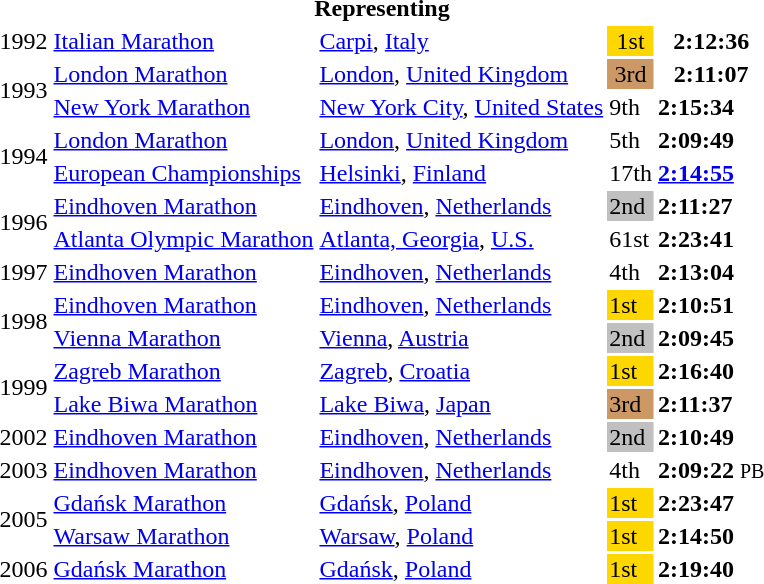<table>
<tr>
<th colspan="5">Representing </th>
</tr>
<tr>
<td>1992</td>
<td><a href='#'>Italian Marathon</a></td>
<td><a href='#'>Carpi</a>, <a href='#'>Italy</a></td>
<td bgcolor="gold" align="center">1st</td>
<td align="center"><strong>2:12:36</strong></td>
</tr>
<tr>
<td rowspan=2>1993</td>
<td><a href='#'>London Marathon</a></td>
<td><a href='#'>London</a>, <a href='#'>United Kingdom</a></td>
<td bgcolor="cc9966" align="center">3rd</td>
<td align="center"><strong>2:11:07</strong></td>
</tr>
<tr>
<td><a href='#'>New York Marathon</a></td>
<td><a href='#'>New York City</a>, <a href='#'>United States</a></td>
<td>9th</td>
<td><strong>2:15:34</strong></td>
</tr>
<tr>
<td rowspan=2>1994</td>
<td><a href='#'>London Marathon</a></td>
<td><a href='#'>London</a>, <a href='#'>United Kingdom</a></td>
<td>5th</td>
<td><strong>2:09:49</strong></td>
</tr>
<tr>
<td><a href='#'>European Championships</a></td>
<td><a href='#'>Helsinki</a>, <a href='#'>Finland</a></td>
<td>17th</td>
<td><strong><a href='#'>2:14:55</a></strong></td>
</tr>
<tr>
<td rowspan=2>1996</td>
<td><a href='#'>Eindhoven Marathon</a></td>
<td><a href='#'>Eindhoven</a>, <a href='#'>Netherlands</a></td>
<td bgcolor="silver">2nd</td>
<td><strong>2:11:27</strong></td>
</tr>
<tr>
<td><a href='#'>Atlanta Olympic Marathon</a></td>
<td><a href='#'>Atlanta, Georgia</a>, <a href='#'>U.S.</a></td>
<td>61st</td>
<td><strong>2:23:41</strong></td>
</tr>
<tr>
<td>1997</td>
<td><a href='#'>Eindhoven Marathon</a></td>
<td><a href='#'>Eindhoven</a>, <a href='#'>Netherlands</a></td>
<td>4th</td>
<td><strong>2:13:04</strong></td>
</tr>
<tr>
<td rowspan=2>1998</td>
<td><a href='#'>Eindhoven Marathon</a></td>
<td><a href='#'>Eindhoven</a>, <a href='#'>Netherlands</a></td>
<td bgcolor="gold">1st</td>
<td><strong>2:10:51</strong></td>
</tr>
<tr>
<td><a href='#'>Vienna Marathon</a></td>
<td><a href='#'>Vienna</a>, <a href='#'>Austria</a></td>
<td bgcolor="silver">2nd</td>
<td><strong>2:09:45</strong></td>
</tr>
<tr>
<td rowspan=2>1999</td>
<td><a href='#'>Zagreb Marathon</a></td>
<td><a href='#'>Zagreb</a>, <a href='#'>Croatia</a></td>
<td bgcolor="gold">1st</td>
<td><strong>2:16:40</strong></td>
</tr>
<tr>
<td><a href='#'>Lake Biwa Marathon</a></td>
<td><a href='#'>Lake Biwa</a>, <a href='#'>Japan</a></td>
<td bgcolor="cc9966">3rd</td>
<td><strong>2:11:37</strong></td>
</tr>
<tr>
<td>2002</td>
<td><a href='#'>Eindhoven Marathon</a></td>
<td><a href='#'>Eindhoven</a>, <a href='#'>Netherlands</a></td>
<td bgcolor="silver">2nd</td>
<td><strong>2:10:49</strong></td>
</tr>
<tr>
<td>2003</td>
<td><a href='#'>Eindhoven Marathon</a></td>
<td><a href='#'>Eindhoven</a>, <a href='#'>Netherlands</a></td>
<td>4th</td>
<td><strong>2:09:22</strong> <small>PB</small></td>
</tr>
<tr>
<td rowspan=2>2005</td>
<td><a href='#'>Gdańsk Marathon</a></td>
<td><a href='#'>Gdańsk</a>, <a href='#'>Poland</a></td>
<td bgcolor="gold">1st</td>
<td><strong>2:23:47</strong></td>
</tr>
<tr>
<td><a href='#'>Warsaw Marathon</a></td>
<td><a href='#'>Warsaw</a>, <a href='#'>Poland</a></td>
<td bgcolor="gold">1st</td>
<td><strong>2:14:50</strong></td>
</tr>
<tr>
<td>2006</td>
<td><a href='#'>Gdańsk Marathon</a></td>
<td><a href='#'>Gdańsk</a>, <a href='#'>Poland</a></td>
<td bgcolor="gold">1st</td>
<td><strong>2:19:40</strong></td>
</tr>
</table>
